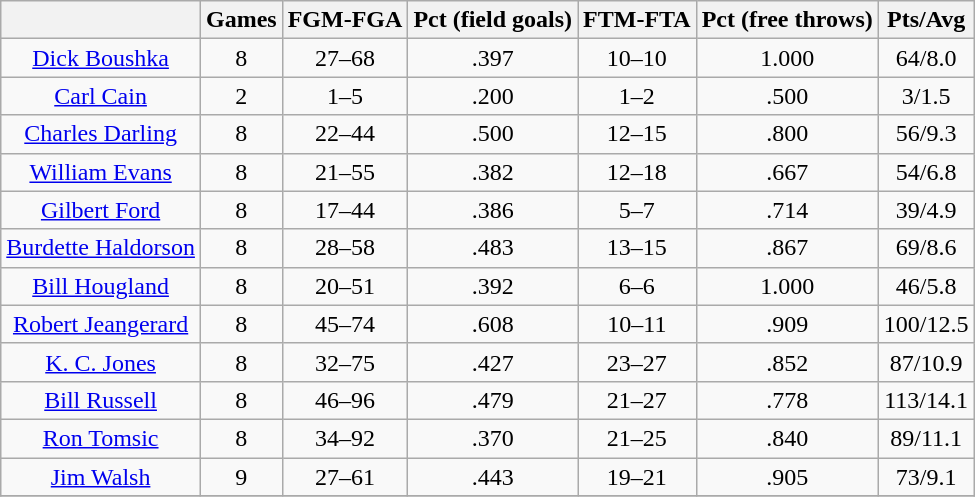<table class="wikitable" style="text-align: center;">
<tr>
<th></th>
<th>Games</th>
<th>FGM-FGA</th>
<th>Pct (field goals)</th>
<th>FTM-FTA</th>
<th>Pct (free throws)</th>
<th>Pts/Avg</th>
</tr>
<tr>
<td><a href='#'>Dick Boushka</a></td>
<td>8</td>
<td>27–68</td>
<td>.397</td>
<td>10–10</td>
<td>1.000</td>
<td>64/8.0</td>
</tr>
<tr>
<td><a href='#'>Carl Cain</a></td>
<td>2</td>
<td>1–5</td>
<td>.200</td>
<td>1–2</td>
<td>.500</td>
<td>3/1.5</td>
</tr>
<tr>
<td><a href='#'>Charles Darling</a></td>
<td>8</td>
<td>22–44</td>
<td>.500</td>
<td>12–15</td>
<td>.800</td>
<td>56/9.3</td>
</tr>
<tr>
<td><a href='#'>William Evans</a></td>
<td>8</td>
<td>21–55</td>
<td>.382</td>
<td>12–18</td>
<td>.667</td>
<td>54/6.8</td>
</tr>
<tr>
<td><a href='#'>Gilbert Ford</a></td>
<td>8</td>
<td>17–44</td>
<td>.386</td>
<td>5–7</td>
<td>.714</td>
<td>39/4.9</td>
</tr>
<tr>
<td><a href='#'>Burdette Haldorson</a></td>
<td>8</td>
<td>28–58</td>
<td>.483</td>
<td>13–15</td>
<td>.867</td>
<td>69/8.6</td>
</tr>
<tr>
<td><a href='#'>Bill Hougland</a></td>
<td>8</td>
<td>20–51</td>
<td>.392</td>
<td>6–6</td>
<td>1.000</td>
<td>46/5.8</td>
</tr>
<tr>
<td><a href='#'>Robert Jeangerard</a></td>
<td>8</td>
<td>45–74</td>
<td>.608</td>
<td>10–11</td>
<td>.909</td>
<td>100/12.5</td>
</tr>
<tr>
<td><a href='#'>K. C. Jones</a></td>
<td>8</td>
<td>32–75</td>
<td>.427</td>
<td>23–27</td>
<td>.852</td>
<td>87/10.9</td>
</tr>
<tr>
<td><a href='#'>Bill Russell</a></td>
<td>8</td>
<td>46–96</td>
<td>.479</td>
<td>21–27</td>
<td>.778</td>
<td>113/14.1</td>
</tr>
<tr>
<td><a href='#'>Ron Tomsic</a></td>
<td>8</td>
<td>34–92</td>
<td>.370</td>
<td>21–25</td>
<td>.840</td>
<td>89/11.1</td>
</tr>
<tr>
<td><a href='#'>Jim Walsh</a></td>
<td>9</td>
<td>27–61</td>
<td>.443</td>
<td>19–21</td>
<td>.905</td>
<td>73/9.1</td>
</tr>
<tr>
</tr>
</table>
